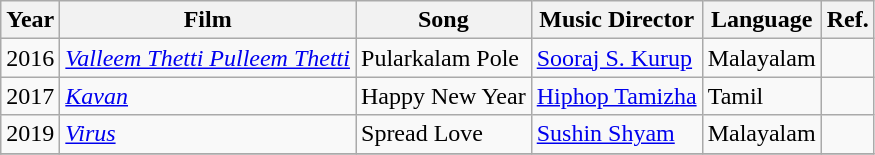<table class="wikitable">
<tr>
<th>Year</th>
<th>Film</th>
<th>Song</th>
<th>Music Director</th>
<th>Language</th>
<th>Ref.</th>
</tr>
<tr>
<td>2016</td>
<td><em><a href='#'>Valleem Thetti Pulleem Thetti</a></em></td>
<td>Pularkalam Pole</td>
<td><a href='#'>Sooraj S. Kurup</a></td>
<td>Malayalam</td>
<td></td>
</tr>
<tr>
<td>2017</td>
<td><em><a href='#'>Kavan</a></em></td>
<td>Happy New Year</td>
<td><a href='#'>Hiphop Tamizha</a></td>
<td>Tamil</td>
<td></td>
</tr>
<tr>
<td>2019</td>
<td><em><a href='#'>Virus</a></em></td>
<td>Spread Love</td>
<td><a href='#'>Sushin Shyam</a></td>
<td>Malayalam</td>
<td></td>
</tr>
<tr>
</tr>
</table>
